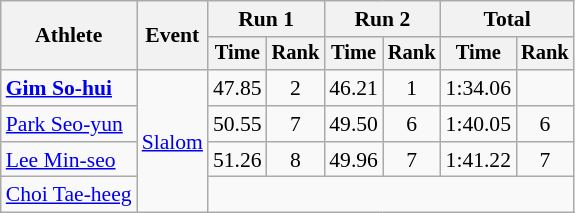<table class="wikitable" style="font-size:90%">
<tr>
<th rowspan=2>Athlete</th>
<th rowspan=2>Event</th>
<th colspan=2>Run 1</th>
<th colspan=2>Run 2</th>
<th colspan=2>Total</th>
</tr>
<tr style="font-size:95%">
<th>Time</th>
<th>Rank</th>
<th>Time</th>
<th>Rank</th>
<th>Time</th>
<th>Rank</th>
</tr>
<tr align=center>
<td align=left><strong><a href='#'>Gim So-hui</a></strong></td>
<td align=left rowspan=4><a href='#'>Slalom</a></td>
<td>47.85</td>
<td>2</td>
<td>46.21</td>
<td>1</td>
<td>1:34.06</td>
<td></td>
</tr>
<tr align=center>
<td align=left><a href='#'>Park Seo-yun</a></td>
<td>50.55</td>
<td>7</td>
<td>49.50</td>
<td>6</td>
<td>1:40.05</td>
<td>6</td>
</tr>
<tr align=center>
<td align=left><a href='#'>Lee Min-seo</a></td>
<td>51.26</td>
<td>8</td>
<td>49.96</td>
<td>7</td>
<td>1:41.22</td>
<td>7</td>
</tr>
<tr align=center>
<td align=left><a href='#'>Choi Tae-heeg</a></td>
<td colspan=6></td>
</tr>
</table>
